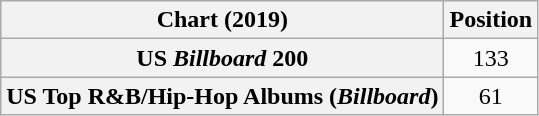<table class="wikitable sortable plainrowheaders" style="text-align:center">
<tr>
<th scope="col">Chart (2019)</th>
<th scope="col">Position</th>
</tr>
<tr>
<th scope="row">US <em>Billboard</em> 200</th>
<td>133</td>
</tr>
<tr>
<th scope="row">US Top R&B/Hip-Hop Albums (<em>Billboard</em>)</th>
<td>61</td>
</tr>
</table>
